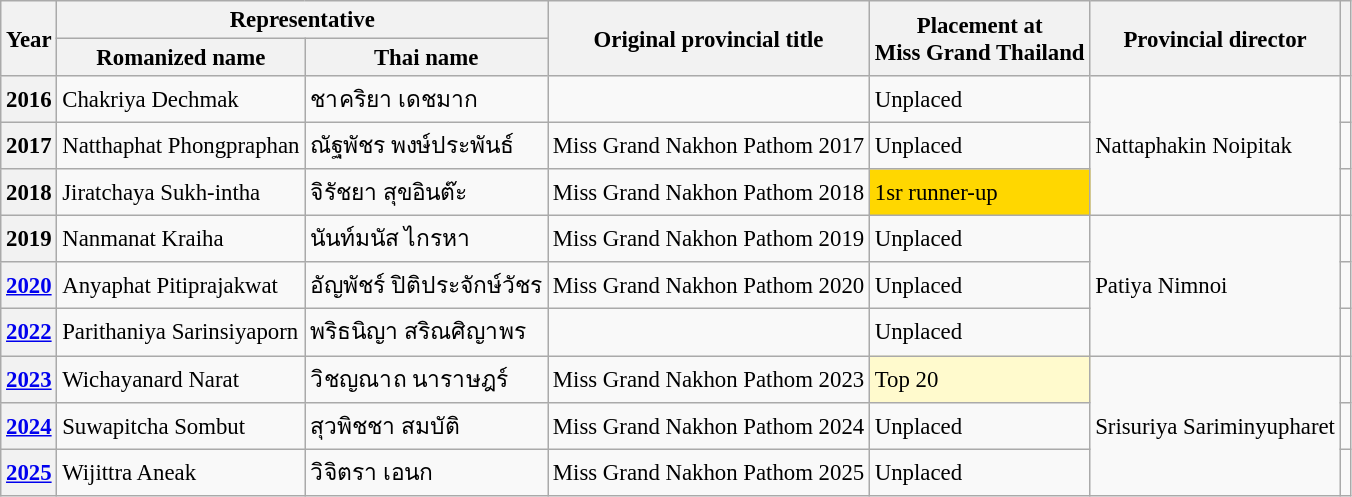<table class="wikitable defaultcenter col2left col3left col6left" style="font-size:95%;">
<tr>
<th rowspan=2>Year</th>
<th colspan=2>Representative</th>
<th rowspan=2>Original provincial title</th>
<th rowspan=2>Placement at<br>Miss Grand Thailand</th>
<th rowspan=2>Provincial director</th>
<th rowspan=2></th>
</tr>
<tr>
<th>Romanized name</th>
<th>Thai name</th>
</tr>
<tr>
<th>2016</th>
<td>Chakriya Dechmak</td>
<td>ชาคริยา เดชมาก</td>
<td></td>
<td>Unplaced</td>
<td rowspan=3>Nattaphakin Noipitak</td>
<td></td>
</tr>
<tr>
<th>2017</th>
<td>Natthaphat Phongpraphan</td>
<td>ณัฐพัชร พงษ์ประพันธ์</td>
<td>Miss Grand Nakhon Pathom 2017</td>
<td>Unplaced</td>
<td></td>
</tr>
<tr>
<th>2018</th>
<td>Jiratchaya Sukh-intha</td>
<td>จิรัชยา สุขอินต๊ะ</td>
<td>Miss Grand Nakhon Pathom 2018</td>
<td bgcolor=gold>1sr runner-up</td>
<td></td>
</tr>
<tr>
<th>2019</th>
<td>Nanmanat Kraiha</td>
<td>นันท์มนัส ไกรหา</td>
<td>Miss Grand Nakhon Pathom 2019</td>
<td>Unplaced</td>
<td rowspan=3>Patiya Nimnoi</td>
<td></td>
</tr>
<tr>
<th><a href='#'>2020</a></th>
<td>Anyaphat Pitiprajakwat</td>
<td>อัญพัชร์ ปิติประจักษ์วัชร</td>
<td>Miss Grand Nakhon Pathom 2020</td>
<td>Unplaced</td>
<td></td>
</tr>
<tr>
<th><a href='#'>2022</a></th>
<td>Parithaniya Sarinsiyaporn</td>
<td>พริธนิญา สริณศิญาพร</td>
<td></td>
<td>Unplaced</td>
<td></td>
</tr>
<tr>
<th><a href='#'>2023</a></th>
<td>Wichayanard Narat</td>
<td>วิชญณาถ นาราษฎร์</td>
<td>Miss Grand Nakhon Pathom 2023</td>
<td bgcolor=#FFFACD>Top 20</td>
<td rowspan=3>Srisuriya Sariminyupharet</td>
<td></td>
</tr>
<tr>
<th><a href='#'>2024</a></th>
<td>Suwapitcha Sombut</td>
<td>สุวพิชชา สมบัติ</td>
<td>Miss Grand Nakhon Pathom 2024</td>
<td>Unplaced</td>
<td></td>
</tr>
<tr>
<th><a href='#'>2025</a></th>
<td>Wijittra Aneak</td>
<td>วิจิตรา เอนก</td>
<td>Miss Grand Nakhon Pathom 2025</td>
<td>Unplaced</td>
<td></td>
</tr>
</table>
